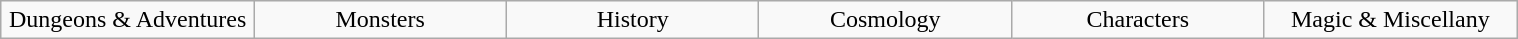<table class= "wikitable" style= "text-align: center; width: 80%; margin: 1em auto 1em auto;">
<tr>
<td style=width:70pt;">Dungeons & Adventures</td>
<td style=width:70pt;">Monsters</td>
<td style=width:70pt;">History</td>
<td style=width:70pt;">Cosmology</td>
<td style=width:70pt;">Characters</td>
<td style=width:70pt;">Magic & Miscellany</td>
</tr>
</table>
